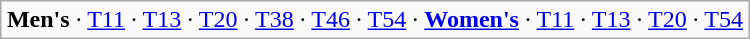<table class="wikitable" style="margin:1em auto;">
<tr>
<td><strong>Men's</strong> · <a href='#'>T11</a> · <a href='#'>T13</a> · <a href='#'>T20</a> · <a href='#'>T38</a> · <a href='#'>T46</a> · <a href='#'>T54</a> · <strong><a href='#'>Women's</a></strong>  · <a href='#'>T11</a> · <a href='#'>T13</a> · <a href='#'>T20</a> · <a href='#'>T54</a></td>
</tr>
</table>
